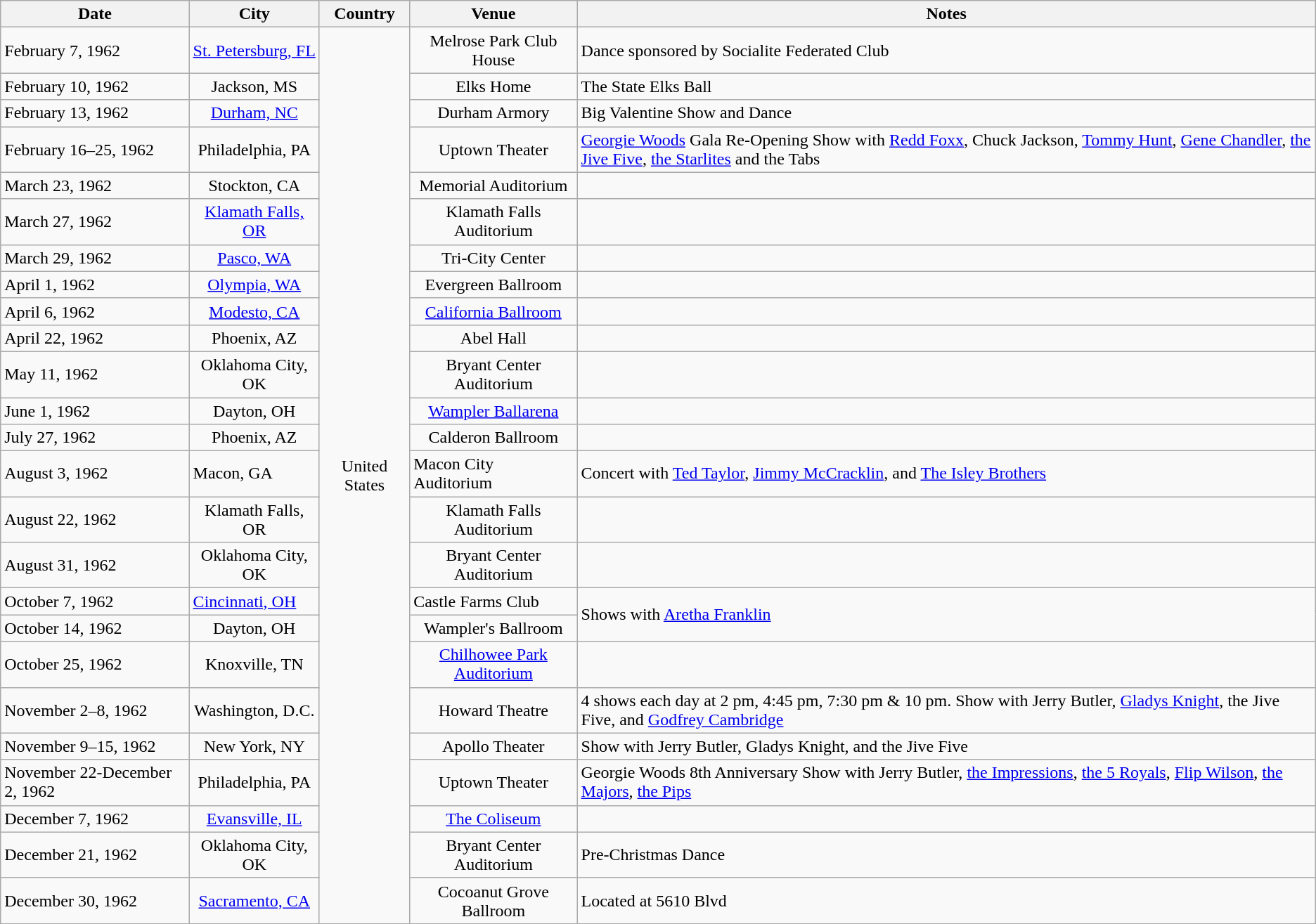<table class="wikitable">
<tr>
<th>Date</th>
<th>City</th>
<th>Country</th>
<th>Venue</th>
<th>Notes</th>
</tr>
<tr>
<td>February 7, 1962</td>
<td align="center"><a href='#'>St. Petersburg, FL</a></td>
<td align="center" rowspan="25">United States</td>
<td align="center">Melrose Park Club House</td>
<td>Dance sponsored by Socialite Federated Club</td>
</tr>
<tr>
<td>February 10, 1962</td>
<td align="center">Jackson, MS</td>
<td align="center">Elks Home</td>
<td>The State Elks Ball</td>
</tr>
<tr>
<td>February 13, 1962</td>
<td align="center"><a href='#'>Durham, NC</a></td>
<td align="center">Durham Armory</td>
<td>Big Valentine Show and Dance</td>
</tr>
<tr>
<td>February 16–25, 1962</td>
<td align="center">Philadelphia, PA</td>
<td align="center">Uptown Theater</td>
<td><a href='#'>Georgie Woods</a> Gala Re-Opening Show with <a href='#'>Redd Foxx</a>, Chuck Jackson, <a href='#'>Tommy Hunt</a>, <a href='#'>Gene Chandler</a>, <a href='#'>the Jive Five</a>, <a href='#'>the Starlites</a> and the Tabs</td>
</tr>
<tr>
<td>March 23, 1962 </td>
<td align="center">Stockton, CA</td>
<td align="center">Memorial Auditorium</td>
<td></td>
</tr>
<tr>
<td>March 27, 1962 </td>
<td align="center"><a href='#'>Klamath Falls, OR</a></td>
<td align="center">Klamath Falls Auditorium</td>
<td></td>
</tr>
<tr>
<td>March 29, 1962 </td>
<td align="center"><a href='#'>Pasco, WA</a></td>
<td align="center">Tri-City Center</td>
<td></td>
</tr>
<tr>
<td>April 1, 1962</td>
<td align="center"><a href='#'>Olympia, WA</a></td>
<td align="center">Evergreen Ballroom</td>
<td></td>
</tr>
<tr>
<td>April 6, 1962</td>
<td align="center"><a href='#'>Modesto, CA</a></td>
<td align="center"><a href='#'>California Ballroom</a></td>
<td></td>
</tr>
<tr>
<td>April 22, 1962</td>
<td align="center">Phoenix, AZ</td>
<td align="center">Abel Hall</td>
<td></td>
</tr>
<tr>
<td>May 11, 1962</td>
<td align="center">Oklahoma City, OK</td>
<td align="center">Bryant Center Auditorium</td>
<td></td>
</tr>
<tr>
<td>June 1, 1962</td>
<td align="center">Dayton, OH</td>
<td align="center"><a href='#'>Wampler Ballarena</a></td>
<td></td>
</tr>
<tr>
<td>July 27, 1962</td>
<td align="center">Phoenix, AZ</td>
<td align="center">Calderon Ballroom</td>
<td></td>
</tr>
<tr>
<td>August 3, 1962</td>
<td>Macon, GA</td>
<td>Macon City Auditorium</td>
<td>Concert with <a href='#'>Ted Taylor</a>, <a href='#'>Jimmy McCracklin</a>, and <a href='#'>The Isley Brothers</a></td>
</tr>
<tr>
<td>August 22, 1962</td>
<td align="center">Klamath Falls, OR</td>
<td align="center">Klamath Falls Auditorium</td>
<td></td>
</tr>
<tr>
<td>August 31, 1962</td>
<td align="center">Oklahoma City, OK</td>
<td align="center">Bryant Center Auditorium</td>
<td></td>
</tr>
<tr>
<td>October 7, 1962</td>
<td><a href='#'>Cincinnati, OH</a></td>
<td>Castle Farms Club</td>
<td rowspan="2">Shows with <a href='#'>Aretha Franklin</a></td>
</tr>
<tr>
<td>October 14, 1962</td>
<td align="center">Dayton, OH</td>
<td align="center">Wampler's Ballroom</td>
</tr>
<tr>
<td>October 25, 1962</td>
<td align="center">Knoxville, TN</td>
<td align="center"><a href='#'>Chilhowee Park Auditorium</a></td>
<td></td>
</tr>
<tr>
<td>November 2–8, 1962</td>
<td align="center">Washington, D.C.</td>
<td align="center">Howard Theatre</td>
<td>4 shows each day at 2 pm, 4:45 pm, 7:30 pm & 10 pm. Show with Jerry Butler, <a href='#'>Gladys Knight</a>, the Jive Five, and <a href='#'>Godfrey Cambridge</a></td>
</tr>
<tr>
<td>November 9–15, 1962</td>
<td align="center">New York, NY</td>
<td align="center">Apollo Theater</td>
<td>Show with Jerry Butler, Gladys Knight, and the Jive Five</td>
</tr>
<tr>
<td>November 22-December 2, 1962</td>
<td align="center">Philadelphia, PA</td>
<td align="center">Uptown Theater</td>
<td>Georgie Woods 8th Anniversary Show with Jerry Butler, <a href='#'>the Impressions</a>, <a href='#'>the 5 Royals</a>, <a href='#'>Flip Wilson</a>, <a href='#'>the Majors</a>, <a href='#'>the Pips</a></td>
</tr>
<tr>
<td>December 7, 1962</td>
<td align="center"><a href='#'>Evansville, IL</a></td>
<td align="center"><a href='#'>The Coliseum</a></td>
<td></td>
</tr>
<tr>
<td>December 21, 1962</td>
<td align="center">Oklahoma City, OK</td>
<td align="center">Bryant Center Auditorium</td>
<td>Pre-Christmas Dance</td>
</tr>
<tr>
<td>December 30, 1962</td>
<td align="center"><a href='#'>Sacramento, CA</a></td>
<td align="center">Cocoanut Grove Ballroom</td>
<td>Located at 5610 Blvd</td>
</tr>
</table>
